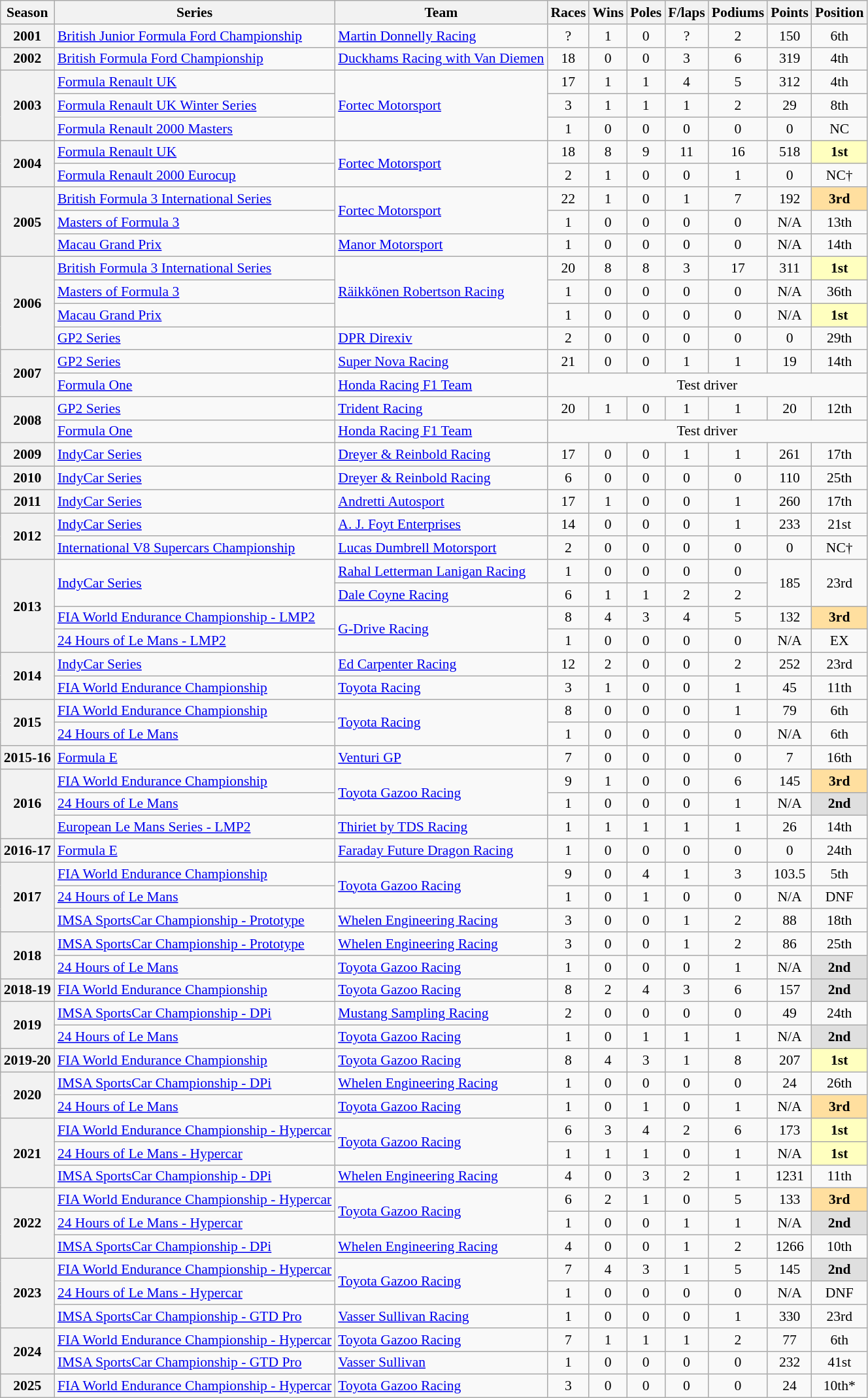<table class="wikitable" style="font-size: 90%; text-align:center">
<tr>
<th>Season</th>
<th>Series</th>
<th>Team</th>
<th>Races</th>
<th>Wins</th>
<th>Poles</th>
<th>F/laps</th>
<th>Podiums</th>
<th>Points</th>
<th>Position</th>
</tr>
<tr>
<th>2001</th>
<td align=left><a href='#'>British Junior Formula Ford Championship</a></td>
<td align=left><a href='#'>Martin Donnelly Racing</a></td>
<td>?</td>
<td>1</td>
<td>0</td>
<td>?</td>
<td>2</td>
<td>150</td>
<td>6th</td>
</tr>
<tr>
<th>2002</th>
<td align=left><a href='#'>British Formula Ford Championship</a></td>
<td align=left><a href='#'>Duckhams Racing with Van Diemen</a></td>
<td>18</td>
<td>0</td>
<td>0</td>
<td>3</td>
<td>6</td>
<td>319</td>
<td>4th</td>
</tr>
<tr>
<th rowspan=3>2003</th>
<td align=left><a href='#'>Formula Renault UK</a></td>
<td align=left rowspan=3><a href='#'>Fortec Motorsport</a></td>
<td>17</td>
<td>1</td>
<td>1</td>
<td>4</td>
<td>5</td>
<td>312</td>
<td>4th</td>
</tr>
<tr>
<td align=left><a href='#'>Formula Renault UK Winter Series</a></td>
<td>3</td>
<td>1</td>
<td>1</td>
<td>1</td>
<td>2</td>
<td>29</td>
<td>8th</td>
</tr>
<tr>
<td align=left><a href='#'>Formula Renault 2000 Masters</a></td>
<td>1</td>
<td>0</td>
<td>0</td>
<td>0</td>
<td>0</td>
<td>0</td>
<td>NC</td>
</tr>
<tr>
<th rowspan=2>2004</th>
<td align=left><a href='#'>Formula Renault UK</a></td>
<td align=left rowspan=2><a href='#'>Fortec Motorsport</a></td>
<td>18</td>
<td>8</td>
<td>9</td>
<td>11</td>
<td>16</td>
<td>518</td>
<td style="background:#FFFFBF;"><strong>1st</strong></td>
</tr>
<tr>
<td align=left><a href='#'>Formula Renault 2000 Eurocup</a></td>
<td>2</td>
<td>1</td>
<td>0</td>
<td>0</td>
<td>1</td>
<td>0</td>
<td>NC†</td>
</tr>
<tr>
<th rowspan=3>2005</th>
<td align=left><a href='#'>British Formula 3 International Series</a></td>
<td align=left rowspan=2><a href='#'>Fortec Motorsport</a></td>
<td>22</td>
<td>1</td>
<td>0</td>
<td>1</td>
<td>7</td>
<td>192</td>
<td style="background:#FFDF9F;"><strong>3rd</strong></td>
</tr>
<tr>
<td align=left><a href='#'>Masters of Formula 3</a></td>
<td>1</td>
<td>0</td>
<td>0</td>
<td>0</td>
<td>0</td>
<td>N/A</td>
<td>13th</td>
</tr>
<tr>
<td align=left><a href='#'>Macau Grand Prix</a></td>
<td align=left><a href='#'>Manor Motorsport</a></td>
<td>1</td>
<td>0</td>
<td>0</td>
<td>0</td>
<td>0</td>
<td>N/A</td>
<td>14th</td>
</tr>
<tr>
<th rowspan=4>2006</th>
<td align=left><a href='#'>British Formula 3 International Series</a></td>
<td align=left rowspan=3><a href='#'>Räikkönen Robertson Racing</a></td>
<td>20</td>
<td>8</td>
<td>8</td>
<td>3</td>
<td>17</td>
<td>311</td>
<td style="background:#FFFFBF;"><strong>1st</strong></td>
</tr>
<tr>
<td align=left><a href='#'>Masters of Formula 3</a></td>
<td>1</td>
<td>0</td>
<td>0</td>
<td>0</td>
<td>0</td>
<td>N/A</td>
<td>36th</td>
</tr>
<tr>
<td align=left><a href='#'>Macau Grand Prix</a></td>
<td>1</td>
<td>0</td>
<td>0</td>
<td>0</td>
<td>0</td>
<td>N/A</td>
<td style="background:#FFFFBF;"><strong>1st</strong></td>
</tr>
<tr>
<td align=left><a href='#'>GP2 Series</a></td>
<td align=left><a href='#'>DPR Direxiv</a></td>
<td>2</td>
<td>0</td>
<td>0</td>
<td>0</td>
<td>0</td>
<td>0</td>
<td>29th</td>
</tr>
<tr>
<th rowspan=2>2007</th>
<td align=left><a href='#'>GP2 Series</a></td>
<td align=left><a href='#'>Super Nova Racing</a></td>
<td>21</td>
<td>0</td>
<td>0</td>
<td>1</td>
<td>1</td>
<td>19</td>
<td>14th</td>
</tr>
<tr>
<td align=left><a href='#'>Formula One</a></td>
<td align=left><a href='#'>Honda Racing F1 Team</a></td>
<td align=center colspan=7>Test driver</td>
</tr>
<tr>
<th rowspan=2>2008</th>
<td align=left><a href='#'>GP2 Series</a></td>
<td align=left><a href='#'>Trident Racing</a></td>
<td>20</td>
<td>1</td>
<td>0</td>
<td>1</td>
<td>1</td>
<td>20</td>
<td>12th</td>
</tr>
<tr>
<td align=left><a href='#'>Formula One</a></td>
<td align=left><a href='#'>Honda Racing F1 Team</a></td>
<td align=center colspan=7>Test driver</td>
</tr>
<tr>
<th>2009</th>
<td align=left><a href='#'>IndyCar Series</a></td>
<td align=left><a href='#'>Dreyer & Reinbold Racing</a></td>
<td>17</td>
<td>0</td>
<td>0</td>
<td>1</td>
<td>1</td>
<td>261</td>
<td>17th</td>
</tr>
<tr>
<th>2010</th>
<td align=left><a href='#'>IndyCar Series</a></td>
<td align=left><a href='#'>Dreyer & Reinbold Racing</a></td>
<td>6</td>
<td>0</td>
<td>0</td>
<td>0</td>
<td>0</td>
<td>110</td>
<td>25th</td>
</tr>
<tr>
<th>2011</th>
<td align=left><a href='#'>IndyCar Series</a></td>
<td align=left><a href='#'>Andretti Autosport</a></td>
<td>17</td>
<td>1</td>
<td>0</td>
<td>0</td>
<td>1</td>
<td>260</td>
<td>17th</td>
</tr>
<tr>
<th rowspan=2>2012</th>
<td align=left><a href='#'>IndyCar Series</a></td>
<td align=left><a href='#'>A. J. Foyt Enterprises</a></td>
<td>14</td>
<td>0</td>
<td>0</td>
<td>0</td>
<td>1</td>
<td>233</td>
<td>21st</td>
</tr>
<tr>
<td align=left><a href='#'>International V8 Supercars Championship</a></td>
<td align=left><a href='#'>Lucas Dumbrell Motorsport</a></td>
<td>2</td>
<td>0</td>
<td>0</td>
<td>0</td>
<td>0</td>
<td>0</td>
<td>NC†</td>
</tr>
<tr>
<th rowspan=4>2013</th>
<td rowspan=2 align=left><a href='#'>IndyCar Series</a></td>
<td align=left><a href='#'>Rahal Letterman Lanigan Racing</a></td>
<td>1</td>
<td>0</td>
<td>0</td>
<td>0</td>
<td>0</td>
<td rowspan=2>185</td>
<td rowspan=2>23rd</td>
</tr>
<tr>
<td align=left><a href='#'>Dale Coyne Racing</a></td>
<td>6</td>
<td>1</td>
<td>1</td>
<td>2</td>
<td>2</td>
</tr>
<tr>
<td align=left><a href='#'>FIA World Endurance Championship - LMP2</a></td>
<td align=left rowspan=2><a href='#'>G-Drive Racing</a></td>
<td>8</td>
<td>4</td>
<td>3</td>
<td>4</td>
<td>5</td>
<td>132</td>
<td style="background:#FFDF9F;"><strong>3rd</strong></td>
</tr>
<tr>
<td align=left><a href='#'>24 Hours of Le Mans - LMP2</a></td>
<td>1</td>
<td>0</td>
<td>0</td>
<td>0</td>
<td>0</td>
<td>N/A</td>
<td>EX</td>
</tr>
<tr>
<th rowspan=2>2014</th>
<td align=left><a href='#'>IndyCar Series</a></td>
<td align=left><a href='#'>Ed Carpenter Racing</a></td>
<td>12</td>
<td>2</td>
<td>0</td>
<td>0</td>
<td>2</td>
<td>252</td>
<td>23rd</td>
</tr>
<tr>
<td align=left><a href='#'>FIA World Endurance Championship</a></td>
<td align=left><a href='#'>Toyota Racing</a></td>
<td>3</td>
<td>1</td>
<td>0</td>
<td>0</td>
<td>1</td>
<td>45</td>
<td>11th</td>
</tr>
<tr>
<th rowspan=2>2015</th>
<td align=left><a href='#'>FIA World Endurance Championship</a></td>
<td align=left rowspan=2><a href='#'>Toyota Racing</a></td>
<td>8</td>
<td>0</td>
<td>0</td>
<td>0</td>
<td>1</td>
<td>79</td>
<td>6th</td>
</tr>
<tr>
<td align=left><a href='#'>24 Hours of Le Mans</a></td>
<td>1</td>
<td>0</td>
<td>0</td>
<td>0</td>
<td>0</td>
<td>N/A</td>
<td>6th</td>
</tr>
<tr>
<th>2015-16</th>
<td align=left><a href='#'>Formula E</a></td>
<td align=left><a href='#'>Venturi GP</a></td>
<td>7</td>
<td>0</td>
<td>0</td>
<td>0</td>
<td>0</td>
<td>7</td>
<td>16th</td>
</tr>
<tr>
<th rowspan=3>2016</th>
<td align=left><a href='#'>FIA World Endurance Championship</a></td>
<td align=left rowspan=2><a href='#'>Toyota Gazoo Racing</a></td>
<td>9</td>
<td>1</td>
<td>0</td>
<td>0</td>
<td>6</td>
<td>145</td>
<td style="background:#FFDF9F;"><strong>3rd</strong></td>
</tr>
<tr>
<td align=left><a href='#'>24 Hours of Le Mans</a></td>
<td>1</td>
<td>0</td>
<td>0</td>
<td>0</td>
<td>1</td>
<td>N/A</td>
<td style="background:#DFDFDF;"><strong>2nd</strong></td>
</tr>
<tr>
<td align=left><a href='#'>European Le Mans Series - LMP2</a></td>
<td align=left><a href='#'>Thiriet by TDS Racing</a></td>
<td>1</td>
<td>1</td>
<td>1</td>
<td>1</td>
<td>1</td>
<td>26</td>
<td>14th</td>
</tr>
<tr>
<th>2016-17</th>
<td align=left><a href='#'>Formula E</a></td>
<td align=left><a href='#'>Faraday Future Dragon Racing</a></td>
<td>1</td>
<td>0</td>
<td>0</td>
<td>0</td>
<td>0</td>
<td>0</td>
<td>24th</td>
</tr>
<tr>
<th rowspan=3>2017</th>
<td align=left><a href='#'>FIA World Endurance Championship</a></td>
<td align=left rowspan=2><a href='#'>Toyota Gazoo Racing</a></td>
<td>9</td>
<td>0</td>
<td>4</td>
<td>1</td>
<td>3</td>
<td>103.5</td>
<td>5th</td>
</tr>
<tr>
<td align=left><a href='#'>24 Hours of Le Mans</a></td>
<td>1</td>
<td>0</td>
<td>1</td>
<td>0</td>
<td>0</td>
<td>N/A</td>
<td>DNF</td>
</tr>
<tr>
<td align=left><a href='#'>IMSA SportsCar Championship - Prototype</a></td>
<td align=left><a href='#'>Whelen Engineering Racing</a></td>
<td>3</td>
<td>0</td>
<td>0</td>
<td>1</td>
<td>2</td>
<td>88</td>
<td>18th</td>
</tr>
<tr>
<th rowspan=2>2018</th>
<td align=left><a href='#'>IMSA SportsCar Championship - Prototype</a></td>
<td align=left><a href='#'>Whelen Engineering Racing</a></td>
<td>3</td>
<td>0</td>
<td>0</td>
<td>1</td>
<td>2</td>
<td>86</td>
<td>25th</td>
</tr>
<tr>
<td align=left><a href='#'>24 Hours of Le Mans</a></td>
<td align=left><a href='#'>Toyota Gazoo Racing</a></td>
<td>1</td>
<td>0</td>
<td>0</td>
<td>0</td>
<td>1</td>
<td>N/A</td>
<td style="background:#DFDFDF;"><strong>2nd</strong></td>
</tr>
<tr>
<th>2018-19</th>
<td align=left><a href='#'>FIA World Endurance Championship</a></td>
<td align=left><a href='#'>Toyota Gazoo Racing</a></td>
<td>8</td>
<td>2</td>
<td>4</td>
<td>3</td>
<td>6</td>
<td>157</td>
<td style="background:#DFDFDF;"><strong>2nd</strong></td>
</tr>
<tr>
<th rowspan=2>2019</th>
<td align=left><a href='#'>IMSA SportsCar Championship - DPi</a></td>
<td align=left><a href='#'>Mustang Sampling Racing</a></td>
<td>2</td>
<td>0</td>
<td>0</td>
<td>0</td>
<td>0</td>
<td>49</td>
<td>24th</td>
</tr>
<tr>
<td align=left><a href='#'>24 Hours of Le Mans</a></td>
<td align=left><a href='#'>Toyota Gazoo Racing</a></td>
<td>1</td>
<td>0</td>
<td>1</td>
<td>1</td>
<td>1</td>
<td>N/A</td>
<td style="background:#DFDFDF;"><strong>2nd</strong></td>
</tr>
<tr>
<th>2019-20</th>
<td align=left><a href='#'>FIA World Endurance Championship</a></td>
<td align=left><a href='#'>Toyota Gazoo Racing</a></td>
<td>8</td>
<td>4</td>
<td>3</td>
<td>1</td>
<td>8</td>
<td>207</td>
<td style="background:#FFFFBF;"><strong>1st</strong></td>
</tr>
<tr>
<th rowspan=2>2020</th>
<td align=left><a href='#'>IMSA SportsCar Championship - DPi</a></td>
<td align=left><a href='#'>Whelen Engineering Racing</a></td>
<td>1</td>
<td>0</td>
<td>0</td>
<td>0</td>
<td>0</td>
<td>24</td>
<td>26th</td>
</tr>
<tr>
<td align=left><a href='#'>24 Hours of Le Mans</a></td>
<td align=left><a href='#'>Toyota Gazoo Racing</a></td>
<td>1</td>
<td>0</td>
<td>1</td>
<td>0</td>
<td>1</td>
<td>N/A</td>
<td style="background:#FFDF9F;"><strong>3rd</strong></td>
</tr>
<tr>
<th rowspan=3>2021</th>
<td align=left><a href='#'>FIA World Endurance Championship - Hypercar</a></td>
<td align=left rowspan=2><a href='#'>Toyota Gazoo Racing</a></td>
<td>6</td>
<td>3</td>
<td>4</td>
<td>2</td>
<td>6</td>
<td>173</td>
<td style="background:#FFFFBF;"><strong>1st</strong></td>
</tr>
<tr>
<td align=left><a href='#'>24 Hours of Le Mans - Hypercar</a></td>
<td>1</td>
<td>1</td>
<td>1</td>
<td>0</td>
<td>1</td>
<td>N/A</td>
<td style="background:#FFFFBF;"><strong>1st</strong></td>
</tr>
<tr>
<td align=left><a href='#'>IMSA SportsCar Championship - DPi</a></td>
<td align=left><a href='#'>Whelen Engineering Racing</a></td>
<td>4</td>
<td>0</td>
<td>3</td>
<td>2</td>
<td>1</td>
<td>1231</td>
<td>11th</td>
</tr>
<tr>
<th rowspan="3">2022</th>
<td align=left><a href='#'>FIA World Endurance Championship - Hypercar</a></td>
<td rowspan="2" align="left"><a href='#'>Toyota Gazoo Racing</a></td>
<td>6</td>
<td>2</td>
<td>1</td>
<td>0</td>
<td>5</td>
<td>133</td>
<td style="background:#FFDF9F;"><strong>3rd</strong></td>
</tr>
<tr>
<td align=left><a href='#'>24 Hours of Le Mans - Hypercar</a></td>
<td>1</td>
<td>0</td>
<td>0</td>
<td>1</td>
<td>1</td>
<td>N/A</td>
<td style="background:#DFDFDF;"><strong>2nd</strong></td>
</tr>
<tr>
<td align=left><a href='#'>IMSA SportsCar Championship - DPi</a></td>
<td align=left><a href='#'>Whelen Engineering Racing</a></td>
<td>4</td>
<td>0</td>
<td>0</td>
<td>1</td>
<td>2</td>
<td>1266</td>
<td>10th</td>
</tr>
<tr>
<th rowspan=3>2023</th>
<td align=left><a href='#'>FIA World Endurance Championship - Hypercar</a></td>
<td align=left rowspan=2><a href='#'>Toyota Gazoo Racing</a></td>
<td>7</td>
<td>4</td>
<td>3</td>
<td>1</td>
<td>5</td>
<td>145</td>
<td style="background:#DFDFDF;"><strong>2nd</strong></td>
</tr>
<tr>
<td align=left><a href='#'>24 Hours of Le Mans - Hypercar</a></td>
<td>1</td>
<td>0</td>
<td>0</td>
<td>0</td>
<td>0</td>
<td>N/A</td>
<td>DNF</td>
</tr>
<tr>
<td align=left><a href='#'>IMSA SportsCar Championship - GTD Pro</a></td>
<td align=left><a href='#'>Vasser Sullivan Racing</a></td>
<td>1</td>
<td>0</td>
<td>0</td>
<td>0</td>
<td>1</td>
<td>330</td>
<td>23rd</td>
</tr>
<tr>
<th rowspan=2>2024</th>
<td align=left><a href='#'>FIA World Endurance Championship - Hypercar</a></td>
<td align=left><a href='#'>Toyota Gazoo Racing</a></td>
<td>7</td>
<td>1</td>
<td>1</td>
<td>1</td>
<td>2</td>
<td>77</td>
<td>6th</td>
</tr>
<tr>
<td align=left><a href='#'>IMSA SportsCar Championship - GTD Pro</a></td>
<td align=left><a href='#'>Vasser Sullivan</a></td>
<td>1</td>
<td>0</td>
<td>0</td>
<td>0</td>
<td>0</td>
<td>232</td>
<td>41st</td>
</tr>
<tr>
<th>2025</th>
<td align=left><a href='#'>FIA World Endurance Championship - Hypercar</a></td>
<td align=left><a href='#'>Toyota Gazoo Racing</a></td>
<td>3</td>
<td>0</td>
<td>0</td>
<td>0</td>
<td>0</td>
<td>24</td>
<td>10th*</td>
</tr>
</table>
